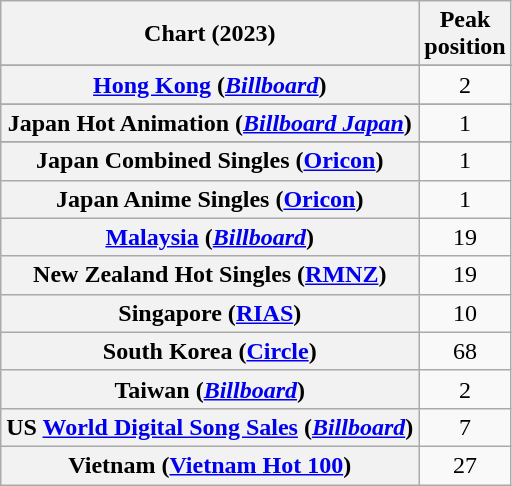<table class="wikitable sortable plainrowheaders" style="text-align:center">
<tr>
<th scope="col">Chart (2023)</th>
<th scope="col">Peak<br>position</th>
</tr>
<tr>
</tr>
<tr>
<th scope="row"><a href='#'>Hong Kong</a> (<em><a href='#'>Billboard</a></em>)</th>
<td>2</td>
</tr>
<tr>
</tr>
<tr>
<th scope="row">Japan Hot Animation (<em><a href='#'>Billboard Japan</a></em>)</th>
<td>1</td>
</tr>
<tr>
</tr>
<tr>
<th scope="row">Japan Combined Singles (<a href='#'>Oricon</a>)</th>
<td>1</td>
</tr>
<tr>
<th scope="row">Japan Anime Singles (<a href='#'>Oricon</a>)</th>
<td>1</td>
</tr>
<tr>
<th scope="row"><a href='#'>Malaysia</a> (<em><a href='#'>Billboard</a></em>)</th>
<td>19</td>
</tr>
<tr>
<th scope="row">New Zealand Hot Singles (<a href='#'>RMNZ</a>)</th>
<td>19</td>
</tr>
<tr>
<th scope="row">Singapore (<a href='#'>RIAS</a>)</th>
<td>10</td>
</tr>
<tr>
<th scope="row">South Korea (<a href='#'>Circle</a>)</th>
<td>68</td>
</tr>
<tr>
<th scope="row">Taiwan (<em><a href='#'>Billboard</a></em>)</th>
<td>2</td>
</tr>
<tr>
<th scope="row">US <a href='#'>World Digital Song Sales</a> (<em><a href='#'>Billboard</a></em>)</th>
<td>7</td>
</tr>
<tr>
<th scope="row">Vietnam (<a href='#'>Vietnam Hot 100</a>)</th>
<td>27</td>
</tr>
</table>
